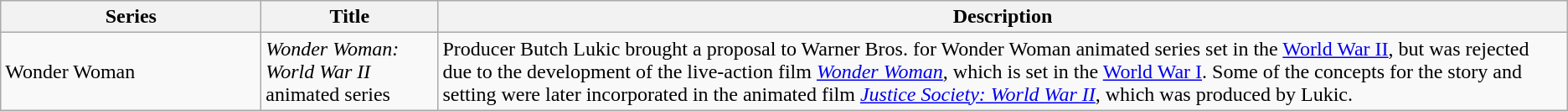<table class="wikitable">
<tr>
<th style="width:150pt;">Series</th>
<th style="width:100pt;">Title</th>
<th>Description</th>
</tr>
<tr>
<td>Wonder Woman</td>
<td><em>Wonder Woman: World War II</em> animated series</td>
<td>Producer Butch Lukic brought a proposal to Warner Bros. for Wonder Woman animated series set in the <a href='#'>World War II</a>, but was rejected due to the development of the live-action film <em><a href='#'>Wonder Woman</a></em>, which is set in the <a href='#'>World War I</a>. Some of the concepts for the story and setting were later incorporated in the animated film <em><a href='#'>Justice Society: World War II</a></em>, which was produced by Lukic.</td>
</tr>
</table>
